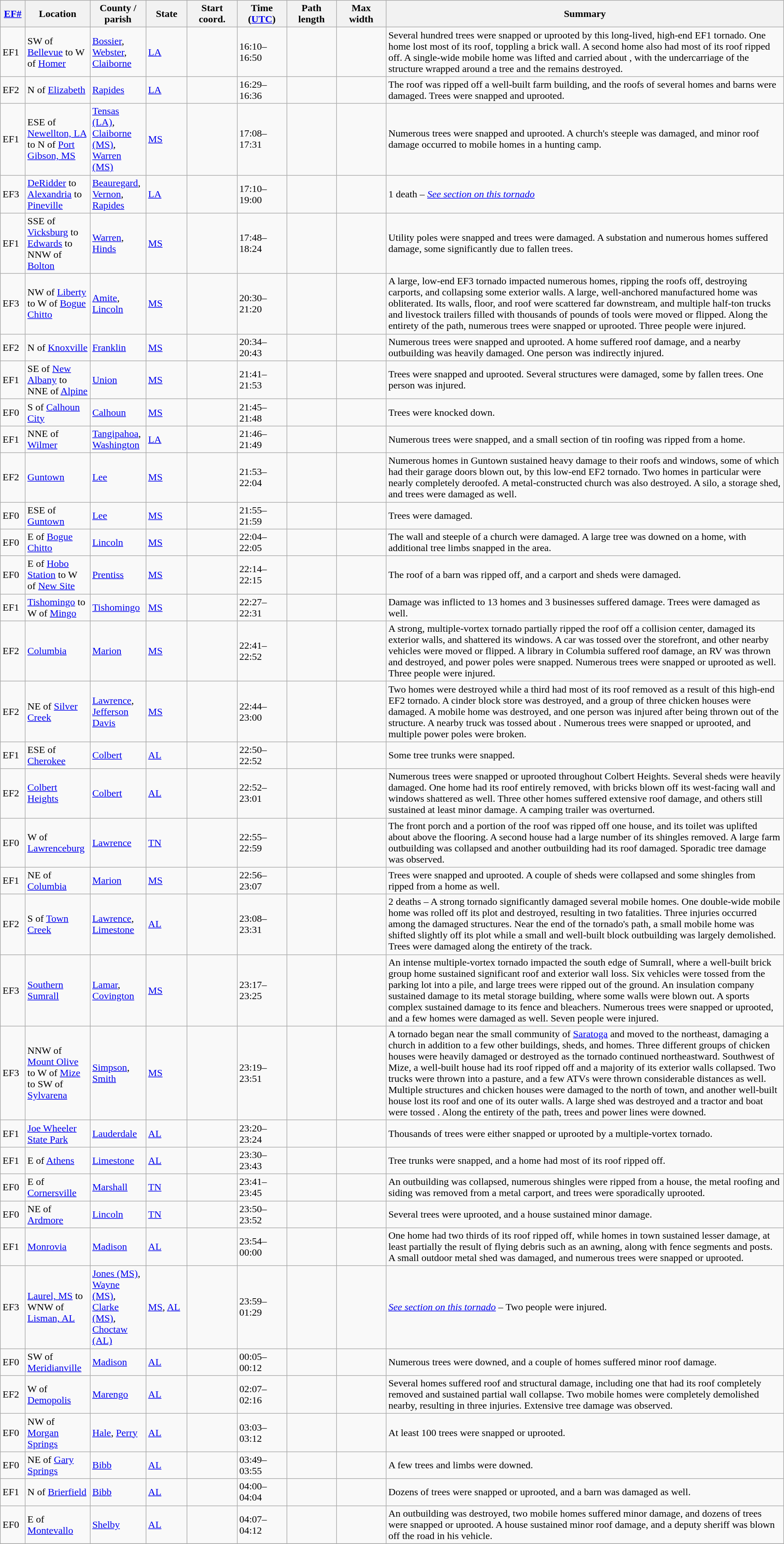<table class="wikitable sortable" style="width:100%;">
<tr>
<th scope="col"  style="width:3%; text-align:center;"><a href='#'>EF#</a></th>
<th scope="col"  style="width:7%; text-align:center;" class="unsortable">Location</th>
<th scope="col"  style="width:6%; text-align:center;" class="unsortable">County / parish</th>
<th scope="col"  style="width:5%; text-align:center;">State</th>
<th scope="col"  style="width:6%; text-align:center;">Start coord.</th>
<th scope="col"  style="width:6%; text-align:center;">Time (<a href='#'>UTC</a>)</th>
<th scope="col"  style="width:6%; text-align:center;">Path length</th>
<th scope="col"  style="width:6%; text-align:center;">Max width</th>
<th scope="col" class="unsortable" style="width:48%; text-align:center;">Summary</th>
</tr>
<tr>
<td bgcolor=>EF1</td>
<td>SW of <a href='#'>Bellevue</a> to W of <a href='#'>Homer</a></td>
<td><a href='#'>Bossier</a>, <a href='#'>Webster</a>, <a href='#'>Claiborne</a></td>
<td><a href='#'>LA</a></td>
<td></td>
<td>16:10–16:50</td>
<td></td>
<td></td>
<td>Several hundred trees were snapped or uprooted by this long-lived, high-end EF1 tornado. One home lost most of its roof, toppling a brick wall. A second home also had most of its roof ripped off. A single-wide mobile home was lifted and carried about , with the undercarriage of the structure wrapped around a tree and the remains destroyed.</td>
</tr>
<tr>
<td bgcolor=>EF2</td>
<td>N of <a href='#'>Elizabeth</a></td>
<td><a href='#'>Rapides</a></td>
<td><a href='#'>LA</a></td>
<td></td>
<td>16:29–16:36</td>
<td></td>
<td></td>
<td>The roof was ripped off a well-built farm building, and the roofs of several homes and barns were damaged. Trees were snapped and uprooted.</td>
</tr>
<tr>
<td bgcolor=>EF1</td>
<td>ESE of <a href='#'>Newellton, LA</a> to N of <a href='#'>Port Gibson, MS</a></td>
<td><a href='#'>Tensas (LA)</a>, <a href='#'>Claiborne (MS)</a>, <a href='#'>Warren (MS)</a></td>
<td><a href='#'>MS</a></td>
<td></td>
<td>17:08–17:31</td>
<td></td>
<td></td>
<td>Numerous trees were snapped and uprooted. A church's steeple was damaged, and minor roof damage occurred to mobile homes in a hunting camp.</td>
</tr>
<tr>
<td bgcolor=>EF3</td>
<td><a href='#'>DeRidder</a> to <a href='#'>Alexandria</a> to <a href='#'>Pineville</a></td>
<td><a href='#'>Beauregard</a>, <a href='#'>Vernon</a>, <a href='#'>Rapides</a></td>
<td><a href='#'>LA</a></td>
<td></td>
<td>17:10–19:00</td>
<td></td>
<td></td>
<td>1 death – <em><a href='#'>See section on this tornado</a></em></td>
</tr>
<tr>
<td bgcolor=>EF1</td>
<td>SSE of <a href='#'>Vicksburg</a> to <a href='#'>Edwards</a> to NNW of <a href='#'>Bolton</a></td>
<td><a href='#'>Warren</a>, <a href='#'>Hinds</a></td>
<td><a href='#'>MS</a></td>
<td></td>
<td>17:48–18:24</td>
<td></td>
<td></td>
<td>Utility poles were snapped and trees were damaged. A substation and numerous homes suffered damage, some significantly due to fallen trees.</td>
</tr>
<tr>
<td bgcolor=>EF3</td>
<td>NW of <a href='#'>Liberty</a> to W of <a href='#'>Bogue Chitto</a></td>
<td><a href='#'>Amite</a>, <a href='#'>Lincoln</a></td>
<td><a href='#'>MS</a></td>
<td></td>
<td>20:30–21:20</td>
<td></td>
<td></td>
<td>A large, low-end EF3 tornado impacted numerous homes, ripping the roofs off, destroying carports, and collapsing some exterior walls. A large, well-anchored manufactured home was obliterated. Its walls, floor, and roof were scattered far downstream, and multiple half-ton trucks and livestock trailers filled with thousands of pounds of tools were moved or flipped. Along the entirety of the path, numerous trees were snapped or uprooted. Three people were injured.</td>
</tr>
<tr>
<td bgcolor=>EF2</td>
<td>N of <a href='#'>Knoxville</a></td>
<td><a href='#'>Franklin</a></td>
<td><a href='#'>MS</a></td>
<td></td>
<td>20:34–20:43</td>
<td></td>
<td></td>
<td>Numerous trees were snapped and uprooted. A home suffered roof damage, and a nearby outbuilding was heavily damaged. One person was indirectly injured.</td>
</tr>
<tr>
<td bgcolor=>EF1</td>
<td>SE of <a href='#'>New Albany</a> to NNE of <a href='#'>Alpine</a></td>
<td><a href='#'>Union</a></td>
<td><a href='#'>MS</a></td>
<td></td>
<td>21:41–21:53</td>
<td></td>
<td></td>
<td>Trees were snapped and uprooted. Several structures were damaged, some by fallen trees. One person was injured.</td>
</tr>
<tr>
<td bgcolor=>EF0</td>
<td>S of <a href='#'>Calhoun City</a></td>
<td><a href='#'>Calhoun</a></td>
<td><a href='#'>MS</a></td>
<td></td>
<td>21:45–21:48</td>
<td></td>
<td></td>
<td>Trees were knocked down.</td>
</tr>
<tr>
<td bgcolor=>EF1</td>
<td>NNE of <a href='#'>Wilmer</a></td>
<td><a href='#'>Tangipahoa</a>, <a href='#'>Washington</a></td>
<td><a href='#'>LA</a></td>
<td></td>
<td>21:46–21:49</td>
<td></td>
<td></td>
<td>Numerous trees were snapped, and a small section of tin roofing was ripped from a home.</td>
</tr>
<tr>
<td bgcolor=>EF2</td>
<td><a href='#'>Guntown</a></td>
<td><a href='#'>Lee</a></td>
<td><a href='#'>MS</a></td>
<td></td>
<td>21:53–22:04</td>
<td></td>
<td></td>
<td>Numerous homes in Guntown sustained heavy damage to their roofs and windows, some of which had their garage doors blown out, by this low-end EF2 tornado. Two homes in particular were nearly completely deroofed. A metal-constructed church was also destroyed. A silo, a storage shed, and trees were damaged as well.</td>
</tr>
<tr>
<td bgcolor=>EF0</td>
<td>ESE of <a href='#'>Guntown</a></td>
<td><a href='#'>Lee</a></td>
<td><a href='#'>MS</a></td>
<td></td>
<td>21:55–21:59</td>
<td></td>
<td></td>
<td>Trees were damaged.</td>
</tr>
<tr>
<td bgcolor=>EF0</td>
<td>E of <a href='#'>Bogue Chitto</a></td>
<td><a href='#'>Lincoln</a></td>
<td><a href='#'>MS</a></td>
<td></td>
<td>22:04–22:05</td>
<td></td>
<td></td>
<td>The wall and steeple of a church were damaged. A large tree was downed on a home, with additional tree limbs snapped in the area.</td>
</tr>
<tr>
<td bgcolor=>EF0</td>
<td>E of <a href='#'>Hobo Station</a> to W of <a href='#'>New Site</a></td>
<td><a href='#'>Prentiss</a></td>
<td><a href='#'>MS</a></td>
<td></td>
<td>22:14–22:15</td>
<td></td>
<td></td>
<td>The roof of a barn was ripped off, and a carport and sheds were damaged.</td>
</tr>
<tr>
<td bgcolor=>EF1</td>
<td><a href='#'>Tishomingo</a> to W of <a href='#'>Mingo</a></td>
<td><a href='#'>Tishomingo</a></td>
<td><a href='#'>MS</a></td>
<td></td>
<td>22:27–22:31</td>
<td></td>
<td></td>
<td>Damage was inflicted to 13 homes and 3 businesses suffered damage. Trees were damaged as well.</td>
</tr>
<tr>
<td bgcolor=>EF2</td>
<td><a href='#'>Columbia</a></td>
<td><a href='#'>Marion</a></td>
<td><a href='#'>MS</a></td>
<td></td>
<td>22:41–22:52</td>
<td></td>
<td></td>
<td>A strong, multiple-vortex tornado partially ripped the roof off a collision center, damaged its exterior walls, and shattered its windows. A car was tossed over the storefront, and other nearby vehicles were moved or flipped. A library in Columbia suffered roof damage, an RV was thrown and destroyed, and power poles were snapped. Numerous trees were snapped or uprooted as well. Three people were injured.</td>
</tr>
<tr>
<td bgcolor=>EF2</td>
<td>NE of <a href='#'>Silver Creek</a></td>
<td><a href='#'>Lawrence</a>, <a href='#'>Jefferson Davis</a></td>
<td><a href='#'>MS</a></td>
<td></td>
<td>22:44–23:00</td>
<td></td>
<td></td>
<td>Two homes were destroyed while a third had most of its roof removed as a result of this high-end EF2 tornado. A cinder block store was destroyed, and a group of three chicken houses were damaged. A mobile home was destroyed, and one person was injured after being thrown out of the structure. A nearby truck was tossed about . Numerous trees were snapped or uprooted, and multiple power poles were broken.</td>
</tr>
<tr>
<td bgcolor=>EF1</td>
<td>ESE of <a href='#'>Cherokee</a></td>
<td><a href='#'>Colbert</a></td>
<td><a href='#'>AL</a></td>
<td></td>
<td>22:50–22:52</td>
<td></td>
<td></td>
<td>Some tree trunks were snapped.</td>
</tr>
<tr>
<td bgcolor=>EF2</td>
<td><a href='#'>Colbert Heights</a></td>
<td><a href='#'>Colbert</a></td>
<td><a href='#'>AL</a></td>
<td></td>
<td>22:52–23:01</td>
<td></td>
<td></td>
<td>Numerous trees were snapped or uprooted throughout Colbert Heights. Several sheds were heavily damaged. One home had its roof entirely removed, with bricks blown off its west-facing wall and windows shattered as well. Three other homes suffered extensive roof damage, and others still sustained at least minor damage. A camping trailer was overturned.</td>
</tr>
<tr>
<td bgcolor=>EF0</td>
<td>W of <a href='#'>Lawrenceburg</a></td>
<td><a href='#'>Lawrence</a></td>
<td><a href='#'>TN</a></td>
<td></td>
<td>22:55–22:59</td>
<td></td>
<td></td>
<td>The front porch and a portion of the roof was ripped off one house, and its toilet was uplifted about  above the flooring. A second house had a large number of its shingles removed. A large farm outbuilding was collapsed and another outbuilding had its roof damaged. Sporadic tree damage was observed.</td>
</tr>
<tr>
<td bgcolor=>EF1</td>
<td>NE of <a href='#'>Columbia</a></td>
<td><a href='#'>Marion</a></td>
<td><a href='#'>MS</a></td>
<td></td>
<td>22:56–23:07</td>
<td></td>
<td></td>
<td>Trees were snapped and uprooted. A couple of sheds were collapsed and some shingles from ripped from a home as well.</td>
</tr>
<tr>
<td bgcolor=>EF2</td>
<td>S of <a href='#'>Town Creek</a></td>
<td><a href='#'>Lawrence</a>, <a href='#'>Limestone</a></td>
<td><a href='#'>AL</a></td>
<td></td>
<td>23:08–23:31</td>
<td></td>
<td></td>
<td>2 deaths – A strong tornado significantly damaged several mobile homes. One double-wide mobile home was rolled off its plot and destroyed, resulting in two fatalities. Three injuries occurred among the damaged structures. Near the end of the tornado's path, a small mobile home was shifted slightly off its plot while a small and well-built block outbuilding was largely demolished. Trees were damaged along the entirety of the track.</td>
</tr>
<tr>
<td bgcolor=>EF3</td>
<td><a href='#'>Southern Sumrall</a></td>
<td><a href='#'>Lamar</a>, <a href='#'>Covington</a></td>
<td><a href='#'>MS</a></td>
<td></td>
<td>23:17–23:25</td>
<td></td>
<td></td>
<td>An intense multiple-vortex tornado impacted the south edge of Sumrall, where a well-built brick group home sustained significant roof and exterior wall loss. Six vehicles were tossed  from the parking lot into a pile, and large trees were ripped out of the ground. An insulation company sustained damage to its metal storage building, where some walls were blown out. A sports complex sustained damage to its fence and bleachers. Numerous trees were snapped or uprooted, and a few homes were damaged as well. Seven people were injured.</td>
</tr>
<tr>
<td bgcolor=>EF3</td>
<td>NNW of <a href='#'>Mount Olive</a> to W of <a href='#'>Mize</a> to SW of <a href='#'>Sylvarena</a></td>
<td><a href='#'>Simpson</a>, <a href='#'>Smith</a></td>
<td><a href='#'>MS</a></td>
<td></td>
<td>23:19–23:51</td>
<td></td>
<td></td>
<td>A tornado began near the small community of <a href='#'>Saratoga</a> and moved to the northeast, damaging a church in addition to a few other buildings, sheds, and homes. Three different groups of chicken houses were heavily damaged or destroyed as the tornado continued northeastward. Southwest of Mize, a well-built house had its roof ripped off and a majority of its exterior walls collapsed. Two trucks were thrown  into a pasture, and a few ATVs were thrown considerable distances as well. Multiple structures and chicken houses were damaged to the north of town, and another well-built house lost its roof and one of its outer walls. A large shed was destroyed and a tractor and boat were tossed . Along the entirety of the path, trees and power lines were downed.</td>
</tr>
<tr>
<td bgcolor=>EF1</td>
<td><a href='#'>Joe Wheeler State Park</a></td>
<td><a href='#'>Lauderdale</a></td>
<td><a href='#'>AL</a></td>
<td></td>
<td>23:20–23:24</td>
<td></td>
<td></td>
<td>Thousands of trees were either snapped or uprooted by a multiple-vortex tornado.</td>
</tr>
<tr>
<td bgcolor=>EF1</td>
<td>E of <a href='#'>Athens</a></td>
<td><a href='#'>Limestone</a></td>
<td><a href='#'>AL</a></td>
<td></td>
<td>23:30–23:43</td>
<td></td>
<td></td>
<td>Tree trunks were snapped, and a home had most of its roof ripped off.</td>
</tr>
<tr>
<td bgcolor=>EF0</td>
<td>E of <a href='#'>Cornersville</a></td>
<td><a href='#'>Marshall</a></td>
<td><a href='#'>TN</a></td>
<td></td>
<td>23:41–23:45</td>
<td></td>
<td></td>
<td>An outbuilding was collapsed, numerous shingles were ripped from a house, the metal roofing and siding was removed from a metal carport, and trees were sporadically uprooted.</td>
</tr>
<tr>
<td bgcolor=>EF0</td>
<td>NE of <a href='#'>Ardmore</a></td>
<td><a href='#'>Lincoln</a></td>
<td><a href='#'>TN</a></td>
<td></td>
<td>23:50–23:52</td>
<td></td>
<td></td>
<td>Several trees were uprooted, and a house sustained minor damage.</td>
</tr>
<tr>
<td bgcolor=>EF1</td>
<td><a href='#'>Monrovia</a></td>
<td><a href='#'>Madison</a></td>
<td><a href='#'>AL</a></td>
<td></td>
<td>23:54–00:00</td>
<td></td>
<td></td>
<td>One home had two thirds of its roof ripped off, while homes in town sustained lesser damage, at least partially the result of flying debris such as an awning, along with fence segments and posts. A small outdoor metal shed was damaged, and numerous trees were snapped or uprooted.</td>
</tr>
<tr>
<td bgcolor=>EF3</td>
<td><a href='#'>Laurel, MS</a> to WNW of <a href='#'>Lisman, AL</a></td>
<td><a href='#'>Jones (MS)</a>, <a href='#'>Wayne (MS)</a>, <a href='#'>Clarke (MS)</a>, <a href='#'>Choctaw (AL)</a></td>
<td><a href='#'>MS</a>, <a href='#'>AL</a></td>
<td></td>
<td>23:59–01:29</td>
<td></td>
<td></td>
<td><em><a href='#'>See section on this tornado</a></em> – Two people were injured.</td>
</tr>
<tr>
<td bgcolor=>EF0</td>
<td>SW of <a href='#'>Meridianville</a></td>
<td><a href='#'>Madison</a></td>
<td><a href='#'>AL</a></td>
<td></td>
<td>00:05–00:12</td>
<td></td>
<td></td>
<td>Numerous trees were downed, and a couple of homes suffered minor roof damage.</td>
</tr>
<tr>
<td bgcolor=>EF2</td>
<td>W of <a href='#'>Demopolis</a></td>
<td><a href='#'>Marengo</a></td>
<td><a href='#'>AL</a></td>
<td></td>
<td>02:07–02:16</td>
<td></td>
<td></td>
<td>Several homes suffered roof and structural damage, including one that had its roof completely removed and sustained partial wall collapse. Two mobile homes were completely demolished nearby, resulting in three injuries. Extensive tree damage was observed.</td>
</tr>
<tr>
<td bgcolor=>EF0</td>
<td>NW of <a href='#'>Morgan Springs</a></td>
<td><a href='#'>Hale</a>, <a href='#'>Perry</a></td>
<td><a href='#'>AL</a></td>
<td></td>
<td>03:03–03:12</td>
<td></td>
<td></td>
<td>At least 100 trees were snapped or uprooted.</td>
</tr>
<tr>
<td bgcolor=>EF0</td>
<td>NE of <a href='#'>Gary Springs</a></td>
<td><a href='#'>Bibb</a></td>
<td><a href='#'>AL</a></td>
<td></td>
<td>03:49–03:55</td>
<td></td>
<td></td>
<td>A few trees and limbs were downed.</td>
</tr>
<tr>
<td bgcolor=>EF1</td>
<td>N of <a href='#'>Brierfield</a></td>
<td><a href='#'>Bibb</a></td>
<td><a href='#'>AL</a></td>
<td></td>
<td>04:00–04:04</td>
<td></td>
<td></td>
<td>Dozens of trees were snapped or uprooted, and a barn was damaged as well.</td>
</tr>
<tr>
<td bgcolor=>EF0</td>
<td>E of <a href='#'>Montevallo</a></td>
<td><a href='#'>Shelby</a></td>
<td><a href='#'>AL</a></td>
<td></td>
<td>04:07–04:12</td>
<td></td>
<td></td>
<td>An outbuilding was destroyed, two mobile homes suffered minor damage, and dozens of trees were snapped or uprooted. A house sustained minor roof damage, and a deputy sheriff was blown off the road in his vehicle.</td>
</tr>
<tr>
</tr>
</table>
